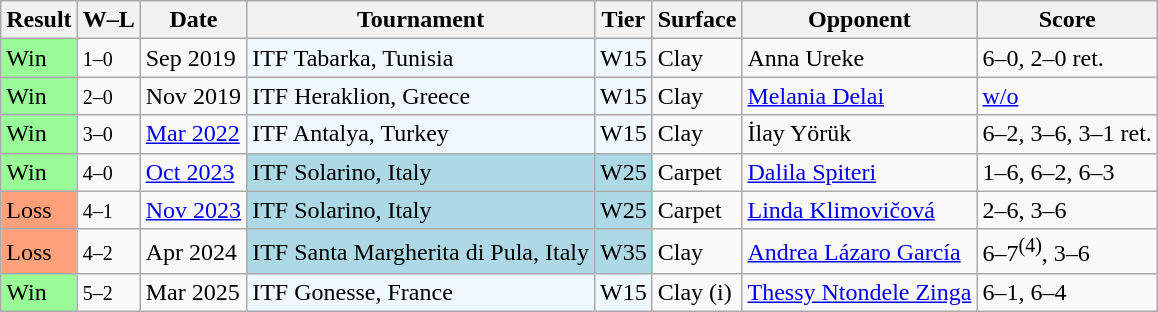<table class="sortable wikitable">
<tr>
<th>Result</th>
<th class="unsortable">W–L</th>
<th>Date</th>
<th>Tournament</th>
<th>Tier</th>
<th>Surface</th>
<th>Opponent</th>
<th class="unsortable">Score</th>
</tr>
<tr>
<td style="background:#98fb98;">Win</td>
<td><small>1–0</small></td>
<td>Sep 2019</td>
<td style="background:#f0f8ff;">ITF Tabarka, Tunisia</td>
<td style="background:#f0f8ff;">W15</td>
<td>Clay</td>
<td> Anna Ureke</td>
<td>6–0, 2–0 ret.</td>
</tr>
<tr>
<td style="background:#98fb98;">Win</td>
<td><small>2–0</small></td>
<td>Nov 2019</td>
<td style="background:#f0f8ff;">ITF Heraklion, Greece</td>
<td style="background:#f0f8ff;">W15</td>
<td>Clay</td>
<td> <a href='#'>Melania Delai</a></td>
<td><a href='#'>w/o</a></td>
</tr>
<tr>
<td style="background:#98fb98;">Win</td>
<td><small>3–0</small></td>
<td><a href='#'>Mar 2022</a></td>
<td style="background:#f0f8ff;">ITF Antalya, Turkey</td>
<td style="background:#f0f8ff;">W15</td>
<td>Clay</td>
<td> İlay Yörük</td>
<td>6–2, 3–6, 3–1 ret.</td>
</tr>
<tr>
<td style="background:#98fb98;">Win</td>
<td><small>4–0</small></td>
<td><a href='#'>Oct 2023</a></td>
<td style="background:lightblue;">ITF Solarino, Italy</td>
<td style="background:lightblue;">W25</td>
<td>Carpet</td>
<td> <a href='#'>Dalila Spiteri</a></td>
<td>1–6, 6–2, 6–3</td>
</tr>
<tr>
<td style="background:#ffa07a;">Loss</td>
<td><small>4–1</small></td>
<td><a href='#'>Nov 2023</a></td>
<td style="background:lightblue;">ITF Solarino, Italy</td>
<td style="background:lightblue;">W25</td>
<td>Carpet</td>
<td> <a href='#'>Linda Klimovičová</a></td>
<td>2–6, 3–6</td>
</tr>
<tr>
<td style="background:#ffa07a;">Loss</td>
<td><small>4–2</small></td>
<td>Apr 2024</td>
<td style="background:lightblue;">ITF Santa Margherita di Pula, Italy</td>
<td style="background:lightblue;">W35</td>
<td>Clay</td>
<td> <a href='#'>Andrea Lázaro García</a></td>
<td>6–7<sup>(4)</sup>, 3–6</td>
</tr>
<tr>
<td style="background:#98fb98;">Win</td>
<td><small>5–2</small></td>
<td>Mar 2025</td>
<td style="background:#f0f8ff;">ITF Gonesse, France</td>
<td style="background:#f0f8ff;">W15</td>
<td>Clay (i)</td>
<td> <a href='#'>Thessy Ntondele Zinga</a></td>
<td>6–1, 6–4</td>
</tr>
</table>
